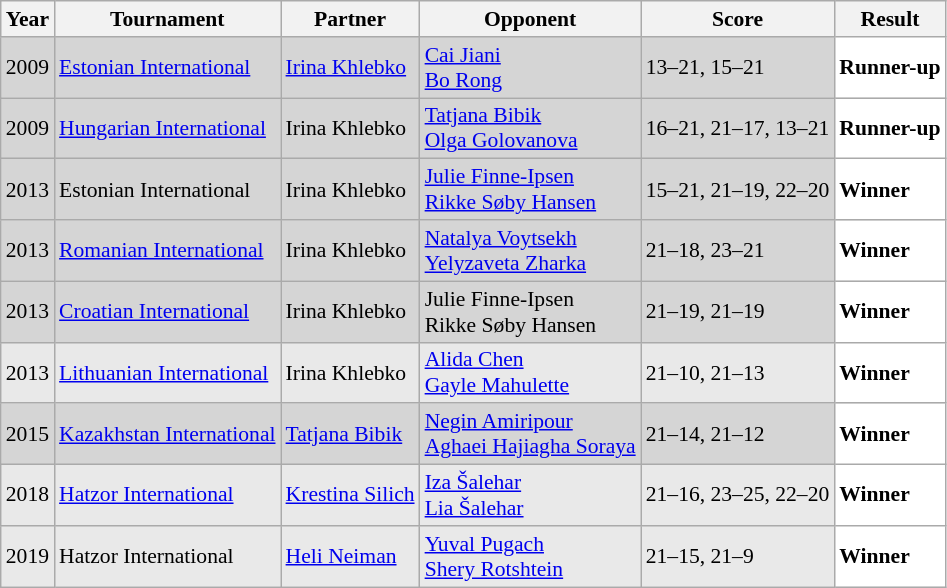<table class="sortable wikitable" style="font-size: 90%;">
<tr>
<th>Year</th>
<th>Tournament</th>
<th>Partner</th>
<th>Opponent</th>
<th>Score</th>
<th>Result</th>
</tr>
<tr style="background:#D5D5D5">
<td align="center">2009</td>
<td align="left"><a href='#'>Estonian International</a></td>
<td align="left"> <a href='#'>Irina Khlebko</a></td>
<td align="left"> <a href='#'>Cai Jiani</a><br> <a href='#'>Bo Rong</a></td>
<td align="left">13–21, 15–21</td>
<td style="text-align:left; background:white"> <strong>Runner-up</strong></td>
</tr>
<tr style="background:#D5D5D5">
<td align="center">2009</td>
<td align="left"><a href='#'>Hungarian International</a></td>
<td align="left"> Irina Khlebko</td>
<td align="left"> <a href='#'>Tatjana Bibik</a><br> <a href='#'>Olga Golovanova</a></td>
<td align="left">16–21, 21–17, 13–21</td>
<td style="text-align:left; background:white"> <strong>Runner-up</strong></td>
</tr>
<tr style="background:#D5D5D5">
<td align="center">2013</td>
<td align="left">Estonian International</td>
<td align="left"> Irina Khlebko</td>
<td align="left"> <a href='#'>Julie Finne-Ipsen</a><br> <a href='#'>Rikke Søby Hansen</a></td>
<td align="left">15–21, 21–19, 22–20</td>
<td style="text-align:left; background:white"> <strong>Winner</strong></td>
</tr>
<tr style="background:#D5D5D5">
<td align="center">2013</td>
<td align="left"><a href='#'>Romanian International</a></td>
<td align="left"> Irina Khlebko</td>
<td align="left"> <a href='#'>Natalya Voytsekh</a><br> <a href='#'>Yelyzaveta Zharka</a></td>
<td align="left">21–18, 23–21</td>
<td style="text-align:left; background:white"> <strong>Winner</strong></td>
</tr>
<tr style="background:#D5D5D5">
<td align="center">2013</td>
<td align="left"><a href='#'>Croatian International</a></td>
<td align="left"> Irina Khlebko</td>
<td align="left"> Julie Finne-Ipsen<br> Rikke Søby Hansen</td>
<td align="left">21–19, 21–19</td>
<td style="text-align:left; background:white"> <strong>Winner</strong></td>
</tr>
<tr style="background:#E9E9E9">
<td align="center">2013</td>
<td align="left"><a href='#'>Lithuanian International</a></td>
<td align="left"> Irina Khlebko</td>
<td align="left"> <a href='#'>Alida Chen</a><br> <a href='#'>Gayle Mahulette</a></td>
<td align="left">21–10, 21–13</td>
<td style="text-align:left; background:white"> <strong>Winner</strong></td>
</tr>
<tr style="background:#D5D5D5">
<td align="center">2015</td>
<td align="left"><a href='#'>Kazakhstan International</a></td>
<td align="left"> <a href='#'>Tatjana Bibik</a></td>
<td align="left"> <a href='#'>Negin Amiripour</a><br> <a href='#'>Aghaei Hajiagha Soraya</a></td>
<td align="left">21–14, 21–12</td>
<td style="text-align:left; background:white"> <strong>Winner</strong></td>
</tr>
<tr style="background:#E9E9E9">
<td align="center">2018</td>
<td align="left"><a href='#'>Hatzor International</a></td>
<td align="left"> <a href='#'>Krestina Silich</a></td>
<td align="left"> <a href='#'>Iza Šalehar</a><br> <a href='#'>Lia Šalehar</a></td>
<td align="left">21–16, 23–25, 22–20</td>
<td style="text-align:left; background:white"> <strong>Winner</strong></td>
</tr>
<tr style="background:#E9E9E9">
<td align="center">2019</td>
<td align="left">Hatzor International</td>
<td align="left"> <a href='#'>Heli Neiman</a></td>
<td align="left"> <a href='#'>Yuval Pugach</a><br> <a href='#'>Shery Rotshtein</a></td>
<td align="left">21–15, 21–9</td>
<td style="text-align:left; background:white"> <strong>Winner</strong></td>
</tr>
</table>
